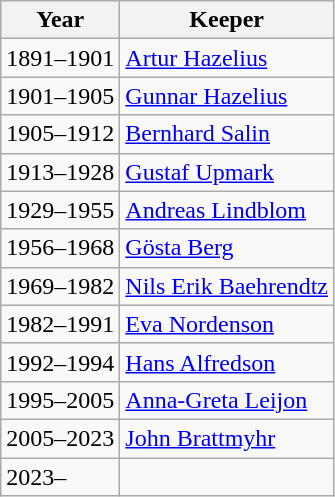<table class="wikitable">
<tr>
<th>Year</th>
<th>Keeper</th>
</tr>
<tr>
<td>1891–1901</td>
<td><a href='#'>Artur Hazelius</a></td>
</tr>
<tr>
<td>1901–1905</td>
<td><a href='#'>Gunnar Hazelius</a></td>
</tr>
<tr>
<td>1905–1912</td>
<td><a href='#'>Bernhard Salin</a></td>
</tr>
<tr>
<td>1913–1928</td>
<td><a href='#'>Gustaf Upmark</a></td>
</tr>
<tr>
<td>1929–1955</td>
<td><a href='#'>Andreas Lindblom</a></td>
</tr>
<tr>
<td>1956–1968</td>
<td><a href='#'>Gösta Berg</a></td>
</tr>
<tr>
<td>1969–1982</td>
<td><a href='#'>Nils Erik Baehrendtz</a></td>
</tr>
<tr>
<td>1982–1991</td>
<td><a href='#'>Eva Nordenson</a></td>
</tr>
<tr>
<td>1992–1994</td>
<td><a href='#'>Hans Alfredson</a></td>
</tr>
<tr>
<td>1995–2005</td>
<td><a href='#'>Anna-Greta Leijon</a></td>
</tr>
<tr>
<td>2005–2023</td>
<td><a href='#'>John Brattmyhr</a></td>
</tr>
<tr>
<td>2023–</td>
<td></td>
</tr>
</table>
